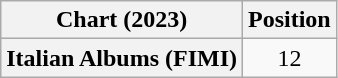<table class="wikitable sortable plainrowheaders" style="text-align:center">
<tr>
<th scope="col">Chart (2023)</th>
<th scope="col">Position</th>
</tr>
<tr>
<th scope="row">Italian Albums (FIMI)</th>
<td>12</td>
</tr>
</table>
